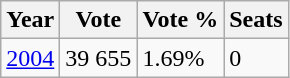<table class="wikitable">
<tr>
<th>Year</th>
<th>Vote</th>
<th>Vote %</th>
<th>Seats</th>
</tr>
<tr>
<td><a href='#'>2004</a></td>
<td>39 655</td>
<td>1.69%</td>
<td>0</td>
</tr>
</table>
